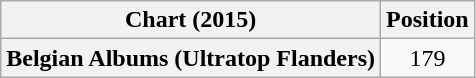<table class="wikitable plainrowheaders" style="text-align:center">
<tr>
<th>Chart (2015)</th>
<th>Position</th>
</tr>
<tr>
<th scope="row">Belgian Albums (Ultratop Flanders)</th>
<td>179</td>
</tr>
</table>
